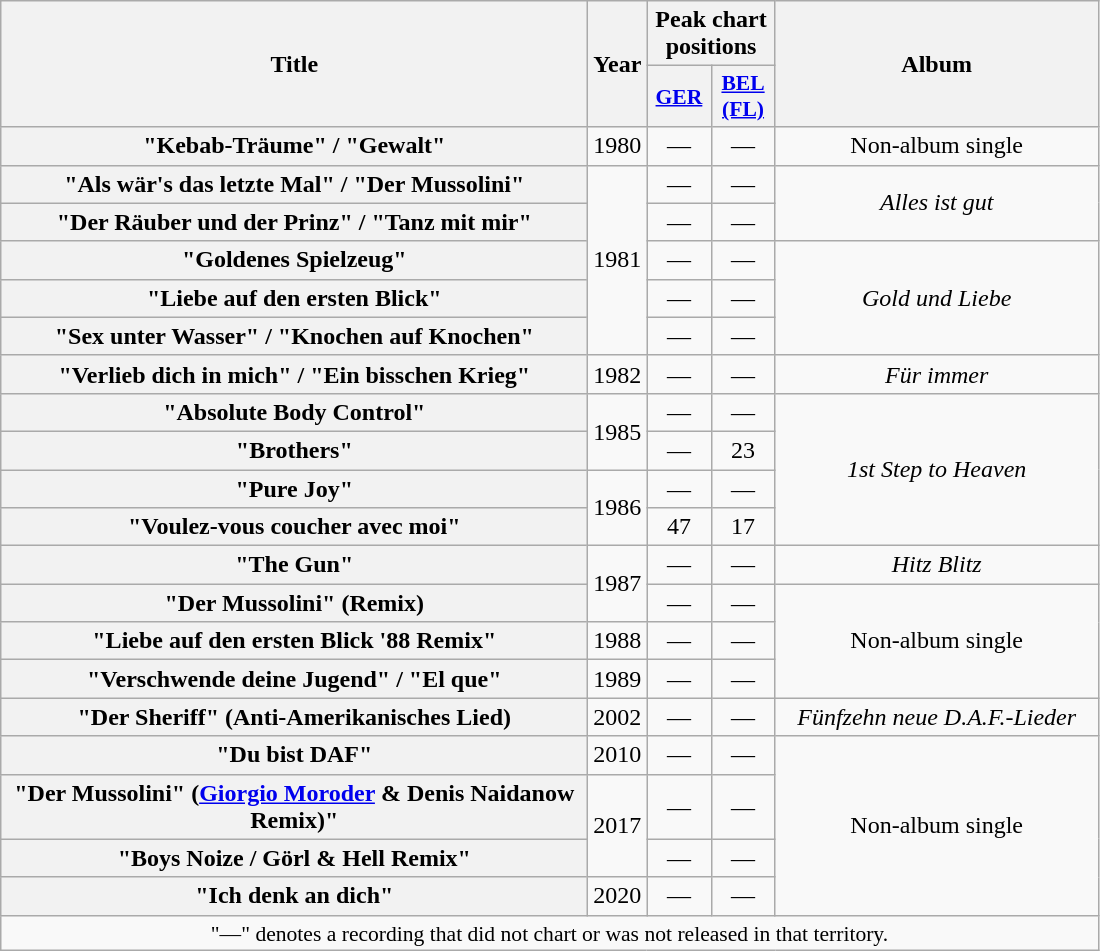<table class="wikitable plainrowheaders" style="text-align:center;">
<tr>
<th scope="col" rowspan="2" style="width:24em;">Title</th>
<th scope="col" rowspan="2" style="width:1em;">Year</th>
<th colspan="2" scope="col">Peak chart positions</th>
<th scope="col" rowspan="2" style="width:13em;">Album</th>
</tr>
<tr>
<th scope="col" style="width:2.5em;font-size:90%;"><a href='#'>GER</a><br></th>
<th scope="col" style="width:2.5em;font-size:90%;"><a href='#'>BEL (FL)</a><br></th>
</tr>
<tr>
<th scope="row">"Kebab-Träume" / "Gewalt"</th>
<td>1980</td>
<td>—</td>
<td>—</td>
<td>Non-album single</td>
</tr>
<tr>
<th scope="row">"Als wär's das letzte Mal" / "Der Mussolini"</th>
<td rowspan="5">1981</td>
<td>—</td>
<td>—</td>
<td rowspan="2"><em>Alles ist gut</em></td>
</tr>
<tr>
<th scope="row">"Der Räuber und der Prinz" / "Tanz mit mir"</th>
<td>—</td>
<td>—</td>
</tr>
<tr>
<th scope="row">"Goldenes Spielzeug"</th>
<td>—</td>
<td>—</td>
<td rowspan="3"><em>Gold und Liebe</em></td>
</tr>
<tr>
<th scope="row">"Liebe auf den ersten Blick"</th>
<td>—</td>
<td>—</td>
</tr>
<tr>
<th scope="row">"Sex unter Wasser" / "Knochen auf Knochen"</th>
<td>—</td>
<td>—</td>
</tr>
<tr>
<th scope="row">"Verlieb dich in mich" / "Ein bisschen Krieg"</th>
<td>1982</td>
<td>—</td>
<td>—</td>
<td><em>Für immer</em></td>
</tr>
<tr>
<th scope="row">"Absolute Body Control"</th>
<td rowspan="2">1985</td>
<td>—</td>
<td>—</td>
<td rowspan="4"><em>1st Step to Heaven</em></td>
</tr>
<tr>
<th scope="row">"Brothers"</th>
<td>—</td>
<td>23</td>
</tr>
<tr>
<th scope="row">"Pure Joy"</th>
<td rowspan="2">1986</td>
<td>—</td>
<td>—</td>
</tr>
<tr>
<th scope="row">"Voulez-vous coucher avec moi"</th>
<td>47</td>
<td>17</td>
</tr>
<tr>
<th scope="row">"The Gun"</th>
<td rowspan="2">1987</td>
<td>—</td>
<td>—</td>
<td><em>Hitz Blitz</em></td>
</tr>
<tr>
<th scope="row">"Der Mussolini" (Remix)</th>
<td>—</td>
<td>—</td>
<td rowspan="3">Non-album single</td>
</tr>
<tr>
<th scope="row">"Liebe auf den ersten Blick '88 Remix"</th>
<td>1988</td>
<td>—</td>
<td>—</td>
</tr>
<tr>
<th scope="row">"Verschwende deine Jugend" / "El que"</th>
<td>1989</td>
<td>—</td>
<td>—</td>
</tr>
<tr>
<th scope="row">"Der Sheriff" (Anti-Amerikanisches Lied)</th>
<td>2002</td>
<td>—</td>
<td>—</td>
<td><em>Fünfzehn neue D.A.F.-Lieder</em></td>
</tr>
<tr>
<th scope="row">"Du bist DAF"</th>
<td>2010</td>
<td>—</td>
<td>—</td>
<td rowspan="4">Non-album single</td>
</tr>
<tr>
<th scope="row">"Der Mussolini" (<a href='#'>Giorgio Moroder</a> & Denis Naidanow Remix)"</th>
<td rowspan="2">2017</td>
<td>—</td>
<td>—</td>
</tr>
<tr>
<th scope="row">"Boys Noize / Görl & Hell Remix"</th>
<td>—</td>
<td>—</td>
</tr>
<tr>
<th scope="row">"Ich denk an dich"</th>
<td>2020</td>
<td>—</td>
<td>—</td>
</tr>
<tr>
<td colspan="14" style="font-size:90%">"—" denotes a recording that did not chart or was not released in that territory.</td>
</tr>
</table>
